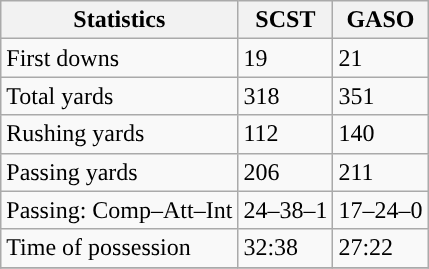<table class="wikitable" style="float: left;">
<tr>
<th>Statistics</th>
<th>SCST</th>
<th>GASO</th>
</tr>
<tr>
<td>First downs</td>
<td>19</td>
<td>21</td>
</tr>
<tr>
<td>Total yards</td>
<td>318</td>
<td>351</td>
</tr>
<tr>
<td>Rushing yards</td>
<td>112</td>
<td>140</td>
</tr>
<tr>
<td>Passing yards</td>
<td>206</td>
<td>211</td>
</tr>
<tr>
<td>Passing: Comp–Att–Int</td>
<td>24–38–1</td>
<td>17–24–0</td>
</tr>
<tr>
<td>Time of possession</td>
<td>32:38</td>
<td>27:22</td>
</tr>
<tr>
</tr>
</table>
